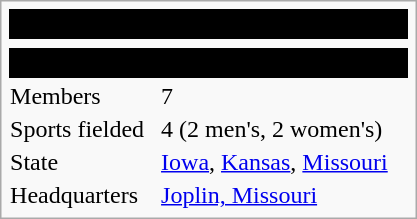<table class="infobox">
<tr>
<th colspan="2" align=center bgcolor="#000000"><span><strong>Midwest Christian College Conference</strong></span></th>
</tr>
<tr>
<td colspan="2" align="center"></td>
</tr>
<tr>
<th colspan="2" align=center bgcolor="#000000"><span><strong>Data</strong></span></th>
</tr>
<tr>
<td>Members</td>
<td>7</td>
</tr>
<tr>
<td>Sports fielded</td>
<td>4 (2 men's, 2 women's)</td>
</tr>
<tr>
<td>State</td>
<td><a href='#'>Iowa</a>, <a href='#'>Kansas</a>, <a href='#'>Missouri</a></td>
</tr>
<tr>
<td>Headquarters</td>
<td><a href='#'>Joplin, Missouri</a></td>
</tr>
</table>
